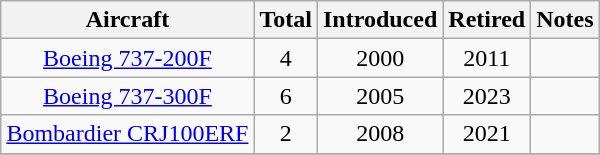<table class="wikitable" style="margin:0.5em auto; text-align:center">
<tr>
<th>Aircraft</th>
<th>Total</th>
<th>Introduced</th>
<th>Retired</th>
<th>Notes</th>
</tr>
<tr>
<td><a href='#'>Boeing 737-200F</a></td>
<td>4</td>
<td>2000</td>
<td>2011</td>
<td></td>
</tr>
<tr>
<td><a href='#'>Boeing 737-300F</a></td>
<td>6</td>
<td>2005</td>
<td>2023</td>
</tr>
<tr>
<td><a href='#'>Bombardier CRJ100ERF</a></td>
<td>2</td>
<td>2008</td>
<td>2021</td>
<td></td>
</tr>
<tr>
</tr>
</table>
